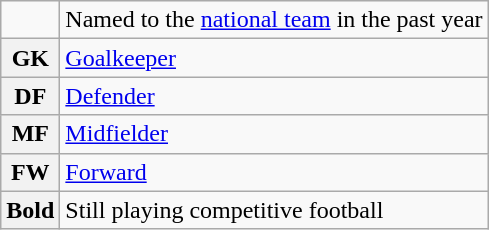<table class="wikitable">
<tr>
<td></td>
<td>Named to the <a href='#'>national team</a> in the past year</td>
</tr>
<tr>
<th>GK</th>
<td colspan="3"><a href='#'>Goalkeeper</a></td>
</tr>
<tr>
<th>DF</th>
<td colspan="3"><a href='#'>Defender</a></td>
</tr>
<tr>
<th>MF</th>
<td colspan="3"><a href='#'>Midfielder</a></td>
</tr>
<tr>
<th>FW</th>
<td colspan="3"><a href='#'>Forward</a></td>
</tr>
<tr>
<th><strong>Bold</strong></th>
<td colspan="3">Still playing competitive football</td>
</tr>
</table>
